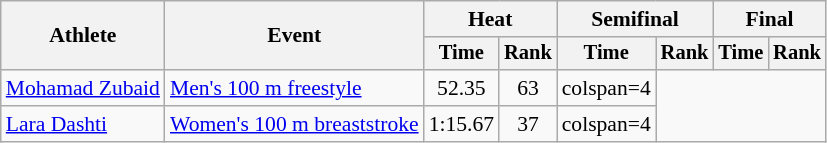<table class=wikitable style="font-size:90%">
<tr>
<th rowspan="2">Athlete</th>
<th rowspan="2">Event</th>
<th colspan="2">Heat</th>
<th colspan="2">Semifinal</th>
<th colspan="2">Final</th>
</tr>
<tr style="font-size:95%">
<th>Time</th>
<th>Rank</th>
<th>Time</th>
<th>Rank</th>
<th>Time</th>
<th>Rank</th>
</tr>
<tr align=center>
<td align=left><a href='#'>Mohamad Zubaid</a></td>
<td align=left><a href='#'>Men's 100 m freestyle</a></td>
<td>52.35</td>
<td>63</td>
<td>colspan=4</td>
</tr>
<tr align=center>
<td align=left><a href='#'>Lara Dashti</a></td>
<td align=left><a href='#'>Women's 100 m breaststroke</a></td>
<td>1:15.67</td>
<td>37</td>
<td>colspan=4</td>
</tr>
</table>
